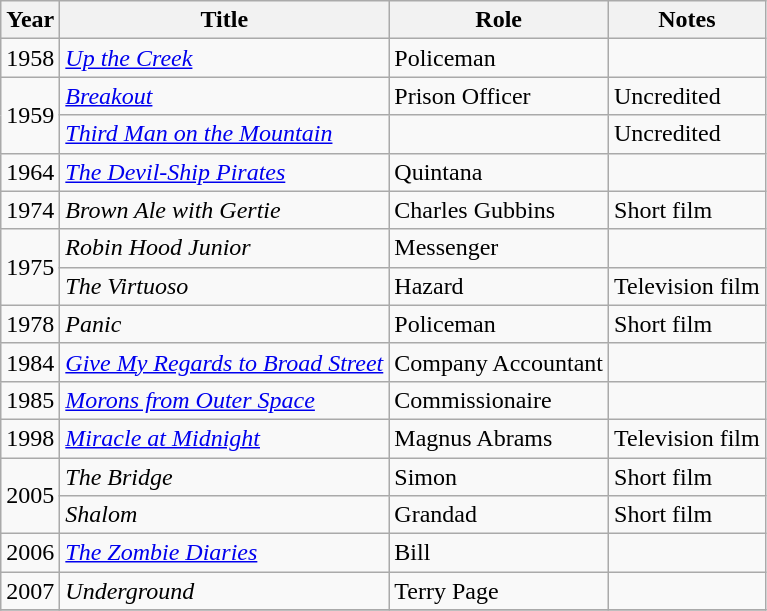<table class="wikitable sortable">
<tr>
<th>Year</th>
<th>Title</th>
<th>Role</th>
<th class="unsortable">Notes</th>
</tr>
<tr>
<td>1958</td>
<td><em><a href='#'>Up the Creek</a></em></td>
<td>Policeman</td>
<td></td>
</tr>
<tr>
<td rowspan="2">1959</td>
<td><em><a href='#'>Breakout</a></em></td>
<td>Prison Officer</td>
<td>Uncredited</td>
</tr>
<tr>
<td><em><a href='#'>Third Man on the Mountain</a></em></td>
<td></td>
<td>Uncredited</td>
</tr>
<tr>
<td>1964</td>
<td><em><a href='#'>The Devil-Ship Pirates</a></em></td>
<td>Quintana</td>
<td></td>
</tr>
<tr>
<td>1974</td>
<td><em>Brown Ale with Gertie</em></td>
<td>Charles Gubbins</td>
<td>Short film</td>
</tr>
<tr>
<td rowspan="2">1975</td>
<td><em>Robin Hood Junior</em></td>
<td>Messenger</td>
<td></td>
</tr>
<tr>
<td><em>The Virtuoso</em></td>
<td>Hazard</td>
<td>Television film</td>
</tr>
<tr>
<td>1978</td>
<td><em>Panic</em></td>
<td>Policeman</td>
<td>Short film</td>
</tr>
<tr>
<td>1984</td>
<td><em><a href='#'>Give My Regards to Broad Street</a></em></td>
<td>Company Accountant</td>
<td></td>
</tr>
<tr>
<td>1985</td>
<td><em><a href='#'>Morons from Outer Space</a></em></td>
<td>Commissionaire</td>
<td></td>
</tr>
<tr>
<td>1998</td>
<td><em><a href='#'>Miracle at Midnight</a></em></td>
<td>Magnus Abrams</td>
<td>Television film</td>
</tr>
<tr>
<td rowspan="2">2005</td>
<td><em>The Bridge</em></td>
<td>Simon</td>
<td>Short film</td>
</tr>
<tr>
<td><em>Shalom</em></td>
<td>Grandad</td>
<td>Short film</td>
</tr>
<tr>
<td>2006</td>
<td><em><a href='#'>The Zombie Diaries</a></em></td>
<td>Bill</td>
<td></td>
</tr>
<tr>
<td>2007</td>
<td><em>Underground</em></td>
<td>Terry Page</td>
<td></td>
</tr>
<tr>
</tr>
</table>
